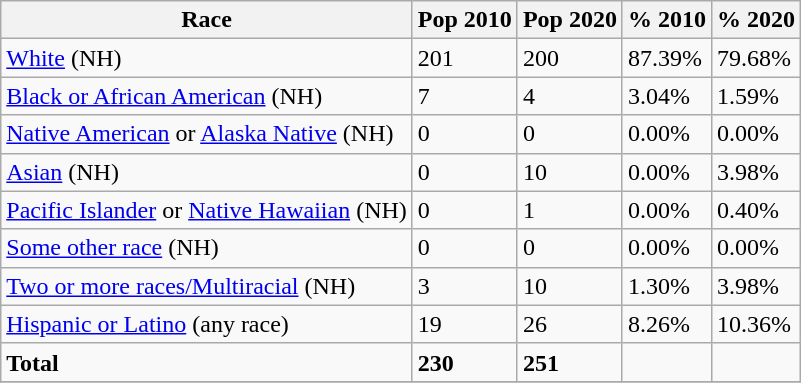<table class="wikitable">
<tr>
<th>Race</th>
<th>Pop 2010</th>
<th>Pop 2020</th>
<th>% 2010</th>
<th>% 2020</th>
</tr>
<tr>
<td><a href='#'>White</a> (NH)</td>
<td>201</td>
<td>200</td>
<td>87.39%</td>
<td>79.68%</td>
</tr>
<tr>
<td><a href='#'>Black or African American</a> (NH)</td>
<td>7</td>
<td>4</td>
<td>3.04%</td>
<td>1.59%</td>
</tr>
<tr>
<td><a href='#'>Native American</a> or <a href='#'>Alaska Native</a> (NH)</td>
<td>0</td>
<td>0</td>
<td>0.00%</td>
<td>0.00%</td>
</tr>
<tr>
<td><a href='#'>Asian</a> (NH)</td>
<td>0</td>
<td>10</td>
<td>0.00%</td>
<td>3.98%</td>
</tr>
<tr>
<td><a href='#'>Pacific Islander</a> or <a href='#'>Native Hawaiian</a> (NH)</td>
<td>0</td>
<td>1</td>
<td>0.00%</td>
<td>0.40%</td>
</tr>
<tr>
<td><a href='#'>Some other race</a> (NH)</td>
<td>0</td>
<td>0</td>
<td>0.00%</td>
<td>0.00%</td>
</tr>
<tr>
<td><a href='#'>Two or more races/Multiracial</a> (NH)</td>
<td>3</td>
<td>10</td>
<td>1.30%</td>
<td>3.98%</td>
</tr>
<tr>
<td><a href='#'>Hispanic or Latino</a> (any race)</td>
<td>19</td>
<td>26</td>
<td>8.26%</td>
<td>10.36%</td>
</tr>
<tr>
<td><strong>Total</strong></td>
<td><strong>230</strong></td>
<td><strong>251</strong></td>
<td></td>
<td></td>
</tr>
<tr>
</tr>
</table>
